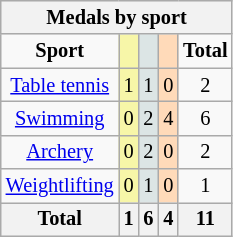<table class="wikitable" border="1" style="font-size:85%; float:down">
<tr bgcolor=#efefef>
<th colspan=7><strong>Medals by sport</strong></th>
</tr>
<tr align=center>
<td><strong>Sport</strong></td>
<td bgcolor=#f7f6a8></td>
<td bgcolor=#dce5e5></td>
<td bgcolor=#ffdab9></td>
<td><strong>Total</strong></td>
</tr>
<tr align=center>
<td><a href='#'>Table tennis</a></td>
<td bgcolor=#f7f6a8>1</td>
<td bgcolor=#dce5e5>1</td>
<td bgcolor=#ffdab9>0</td>
<td>2</td>
</tr>
<tr align=center>
<td><a href='#'>Swimming</a></td>
<td bgcolor=#f7f6a8>0</td>
<td bgcolor=#dce5e5>2</td>
<td bgcolor=#ffdab9>4</td>
<td>6</td>
</tr>
<tr align=center>
<td><a href='#'>Archery</a></td>
<td bgcolor=#f7f6a8>0</td>
<td bgcolor=#dce5e5>2</td>
<td bgcolor=#ffdab9>0</td>
<td>2</td>
</tr>
<tr align=center>
<td><a href='#'>Weightlifting</a></td>
<td bgcolor=#f7f6a8>0</td>
<td bgcolor=#dce5e5>1</td>
<td bgcolor=#ffdab9>0</td>
<td>1</td>
</tr>
<tr align=center>
<th><strong>Total</strong></th>
<th bgcolor=gold><strong>1</strong></th>
<th bgcolor=silver><strong>6</strong></th>
<th bgcolor=#c96><strong>4</strong></th>
<th><strong>11</strong></th>
</tr>
</table>
